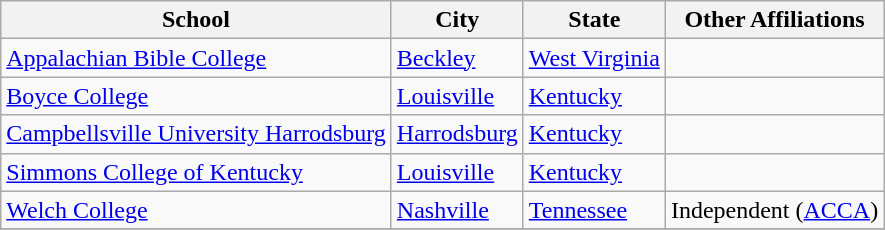<table class="wikitable sortable">
<tr>
<th>School</th>
<th>City</th>
<th>State</th>
<th>Other Affiliations</th>
</tr>
<tr>
<td><a href='#'>Appalachian Bible College</a></td>
<td><a href='#'>Beckley</a></td>
<td><a href='#'>West Virginia</a></td>
<td></td>
</tr>
<tr>
<td><a href='#'>Boyce College</a></td>
<td><a href='#'>Louisville</a></td>
<td><a href='#'>Kentucky</a></td>
<td></td>
</tr>
<tr>
<td><a href='#'>Campbellsville University Harrodsburg</a></td>
<td><a href='#'>Harrodsburg</a></td>
<td><a href='#'>Kentucky</a></td>
<td></td>
</tr>
<tr>
<td><a href='#'>Simmons College of Kentucky</a></td>
<td><a href='#'>Louisville</a></td>
<td><a href='#'>Kentucky</a></td>
<td></td>
</tr>
<tr>
<td><a href='#'>Welch College</a></td>
<td><a href='#'>Nashville</a></td>
<td><a href='#'>Tennessee</a></td>
<td>Independent (<a href='#'>ACCA</a>)</td>
</tr>
<tr>
</tr>
</table>
